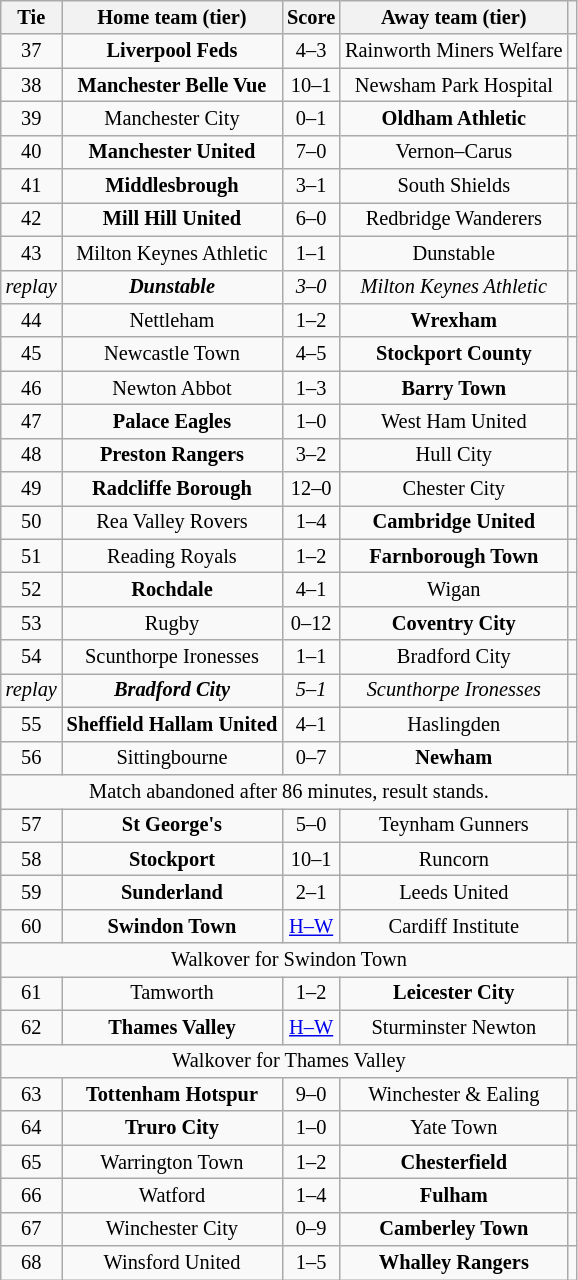<table class="wikitable" style="text-align:center; font-size:85%">
<tr>
<th>Tie</th>
<th>Home team (tier)</th>
<th>Score</th>
<th>Away team (tier)</th>
<th></th>
</tr>
<tr>
<td align="center">37</td>
<td><strong>Liverpool Feds</strong></td>
<td align="center">4–3</td>
<td>Rainworth Miners Welfare</td>
<td></td>
</tr>
<tr>
<td align="center">38</td>
<td><strong>Manchester Belle Vue</strong></td>
<td align="center">10–1</td>
<td>Newsham Park Hospital</td>
<td></td>
</tr>
<tr>
<td align="center">39</td>
<td>Manchester City</td>
<td align="center">0–1</td>
<td><strong>Oldham Athletic</strong></td>
<td></td>
</tr>
<tr>
<td align="center">40</td>
<td><strong>Manchester United</strong></td>
<td align="center">7–0</td>
<td>Vernon–Carus</td>
<td></td>
</tr>
<tr>
<td align="center">41</td>
<td><strong>Middlesbrough</strong></td>
<td align="center">3–1</td>
<td>South Shields</td>
<td></td>
</tr>
<tr>
<td align="center">42</td>
<td><strong>Mill Hill United</strong></td>
<td align="center">6–0</td>
<td>Redbridge Wanderers</td>
<td></td>
</tr>
<tr>
<td align="center">43</td>
<td>Milton Keynes Athletic</td>
<td align="center">1–1 </td>
<td>Dunstable</td>
<td></td>
</tr>
<tr>
<td align="center"><em>replay</em></td>
<td><strong><em>Dunstable</em></strong></td>
<td align="center"><em>3–0</em></td>
<td><em>Milton Keynes Athletic</em></td>
<td></td>
</tr>
<tr>
<td align="center">44</td>
<td>Nettleham</td>
<td align="center">1–2</td>
<td><strong>Wrexham</strong></td>
<td></td>
</tr>
<tr>
<td align="center">45</td>
<td>Newcastle Town</td>
<td align="center">4–5</td>
<td><strong>Stockport County</strong></td>
<td></td>
</tr>
<tr>
<td align="center">46</td>
<td>Newton Abbot</td>
<td align="center">1–3</td>
<td><strong>Barry Town</strong></td>
<td></td>
</tr>
<tr>
<td align="center">47</td>
<td><strong>Palace Eagles</strong></td>
<td align="center">1–0</td>
<td>West Ham United</td>
<td></td>
</tr>
<tr>
<td align="center">48</td>
<td><strong>Preston Rangers</strong></td>
<td align="center">3–2</td>
<td>Hull City</td>
<td></td>
</tr>
<tr>
<td align="center">49</td>
<td><strong>Radcliffe Borough</strong></td>
<td align="center">12–0</td>
<td>Chester City</td>
<td></td>
</tr>
<tr>
<td align="center">50</td>
<td>Rea Valley Rovers</td>
<td align="center">1–4</td>
<td><strong>Cambridge United</strong></td>
<td></td>
</tr>
<tr>
<td align="center">51</td>
<td>Reading Royals</td>
<td align="center">1–2</td>
<td><strong>Farnborough Town</strong></td>
<td></td>
</tr>
<tr>
<td align="center">52</td>
<td><strong>Rochdale</strong></td>
<td align="center">4–1</td>
<td>Wigan</td>
<td></td>
</tr>
<tr>
<td align="center">53</td>
<td>Rugby</td>
<td align="center">0–12</td>
<td><strong>Coventry City</strong></td>
<td></td>
</tr>
<tr>
<td align="center">54</td>
<td>Scunthorpe Ironesses</td>
<td align="center">1–1 </td>
<td>Bradford City</td>
<td></td>
</tr>
<tr>
<td align="center"><em>replay</em></td>
<td><strong><em>Bradford City</em></strong></td>
<td align="center"><em>5–1</em></td>
<td><em>Scunthorpe Ironesses</em></td>
<td></td>
</tr>
<tr>
<td align="center">55</td>
<td><strong>Sheffield Hallam United</strong></td>
<td align="center">4–1</td>
<td>Haslingden</td>
<td></td>
</tr>
<tr>
<td align="center">56</td>
<td>Sittingbourne</td>
<td align="center">0–7</td>
<td><strong>Newham</strong></td>
<td></td>
</tr>
<tr>
<td colspan="5" align="center">Match abandoned after 86 minutes, result stands.</td>
</tr>
<tr>
<td align="center">57</td>
<td><strong>St George's</strong></td>
<td align="center">5–0</td>
<td>Teynham Gunners</td>
<td></td>
</tr>
<tr>
<td align="center">58</td>
<td><strong>Stockport</strong></td>
<td align="center">10–1</td>
<td>Runcorn</td>
<td></td>
</tr>
<tr>
<td align="center">59</td>
<td><strong>Sunderland</strong></td>
<td align="center">2–1</td>
<td>Leeds United</td>
<td></td>
</tr>
<tr>
<td align="center">60</td>
<td><strong>Swindon Town</strong></td>
<td align="center"><a href='#'>H–W</a></td>
<td>Cardiff Institute</td>
<td></td>
</tr>
<tr>
<td colspan="5" align="center">Walkover for Swindon Town</td>
</tr>
<tr>
<td align="center">61</td>
<td>Tamworth</td>
<td align="center">1–2</td>
<td><strong>Leicester City</strong></td>
<td></td>
</tr>
<tr>
<td align="center">62</td>
<td><strong>Thames Valley</strong></td>
<td align="center"><a href='#'>H–W</a></td>
<td>Sturminster Newton</td>
<td></td>
</tr>
<tr>
<td colspan="5" align="center">Walkover for Thames Valley</td>
</tr>
<tr>
<td align="center">63</td>
<td><strong>Tottenham Hotspur</strong></td>
<td align="center">9–0</td>
<td>Winchester & Ealing</td>
<td></td>
</tr>
<tr>
<td align="center">64</td>
<td><strong>Truro City</strong></td>
<td align="center">1–0</td>
<td>Yate Town</td>
<td></td>
</tr>
<tr>
<td align="center">65</td>
<td>Warrington Town</td>
<td align="center">1–2 </td>
<td><strong>Chesterfield</strong></td>
<td></td>
</tr>
<tr>
<td align="center">66</td>
<td>Watford</td>
<td align="center">1–4</td>
<td><strong>Fulham</strong></td>
<td></td>
</tr>
<tr>
<td align="center">67</td>
<td>Winchester City</td>
<td align="center">0–9</td>
<td><strong>Camberley Town</strong></td>
<td></td>
</tr>
<tr>
<td align="center">68</td>
<td>Winsford United</td>
<td align="center">1–5</td>
<td><strong>Whalley Rangers</strong></td>
<td></td>
</tr>
</table>
